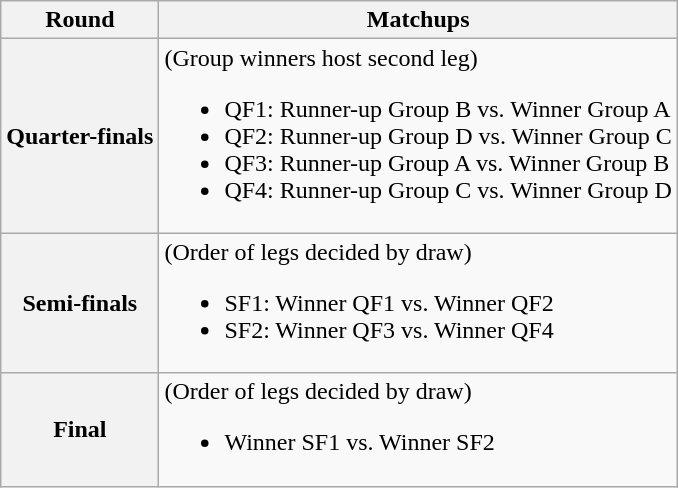<table class=wikitable>
<tr>
<th>Round</th>
<th>Matchups</th>
</tr>
<tr>
<th>Quarter-finals</th>
<td>(Group winners host second leg)<br><ul><li>QF1: Runner-up Group B vs. Winner Group A</li><li>QF2: Runner-up Group D vs. Winner Group C</li><li>QF3: Runner-up Group A vs. Winner Group B</li><li>QF4: Runner-up Group C vs. Winner Group D</li></ul></td>
</tr>
<tr>
<th>Semi-finals</th>
<td>(Order of legs decided by draw)<br><ul><li>SF1: Winner QF1 vs. Winner QF2</li><li>SF2: Winner QF3 vs. Winner QF4</li></ul></td>
</tr>
<tr>
<th>Final</th>
<td>(Order of legs decided by draw)<br><ul><li>Winner SF1 vs. Winner SF2</li></ul></td>
</tr>
</table>
